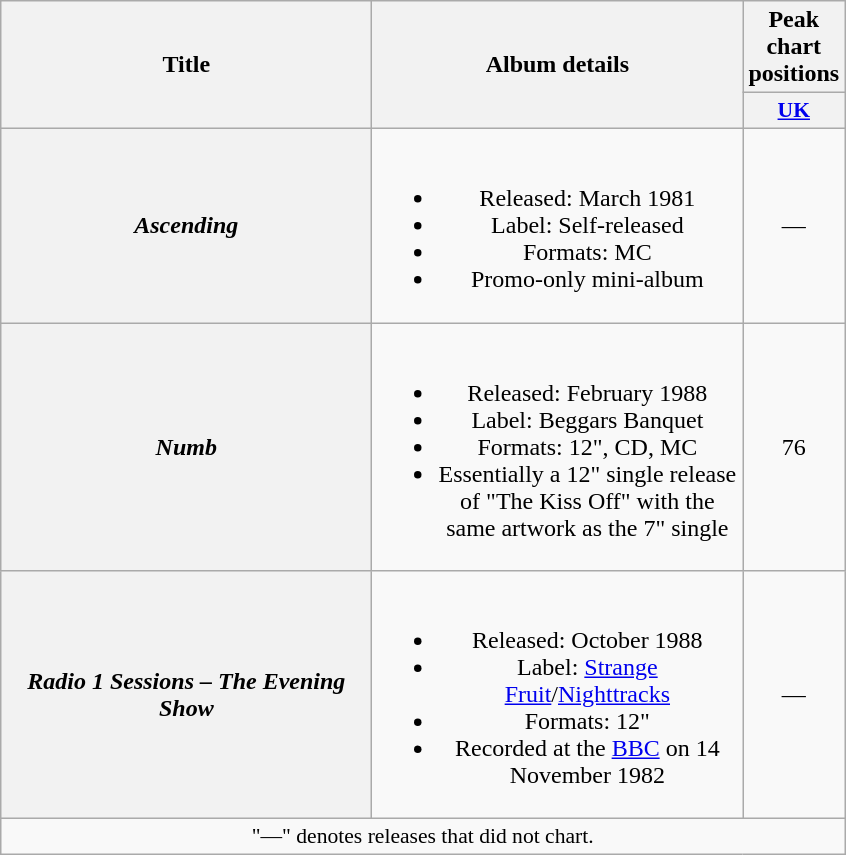<table class="wikitable plainrowheaders" style="text-align:center;">
<tr>
<th rowspan="2" scope="col" style="width:15em;">Title</th>
<th rowspan="2" scope="col" style="width:15em;">Album details</th>
<th>Peak chart positions</th>
</tr>
<tr>
<th scope="col" style="width:2em;font-size:90%;"><a href='#'>UK</a><br></th>
</tr>
<tr>
<th scope="row"><em>Ascending</em></th>
<td><br><ul><li>Released: March 1981</li><li>Label: Self-released</li><li>Formats: MC</li><li>Promo-only mini-album</li></ul></td>
<td>—</td>
</tr>
<tr>
<th scope="row"><em>Numb</em></th>
<td><br><ul><li>Released: February 1988</li><li>Label: Beggars Banquet</li><li>Formats: 12", CD, MC</li><li>Essentially a 12" single release of "The Kiss Off" with the same artwork as the 7" single</li></ul></td>
<td>76</td>
</tr>
<tr>
<th scope="row"><em>Radio 1 Sessions – The Evening Show</em></th>
<td><br><ul><li>Released: October 1988</li><li>Label: <a href='#'>Strange Fruit</a>/<a href='#'>Nighttracks</a></li><li>Formats: 12"</li><li>Recorded at the <a href='#'>BBC</a> on 14 November 1982</li></ul></td>
<td>—</td>
</tr>
<tr>
<td colspan="3" style="font-size:90%">"—" denotes releases that did not chart.</td>
</tr>
</table>
